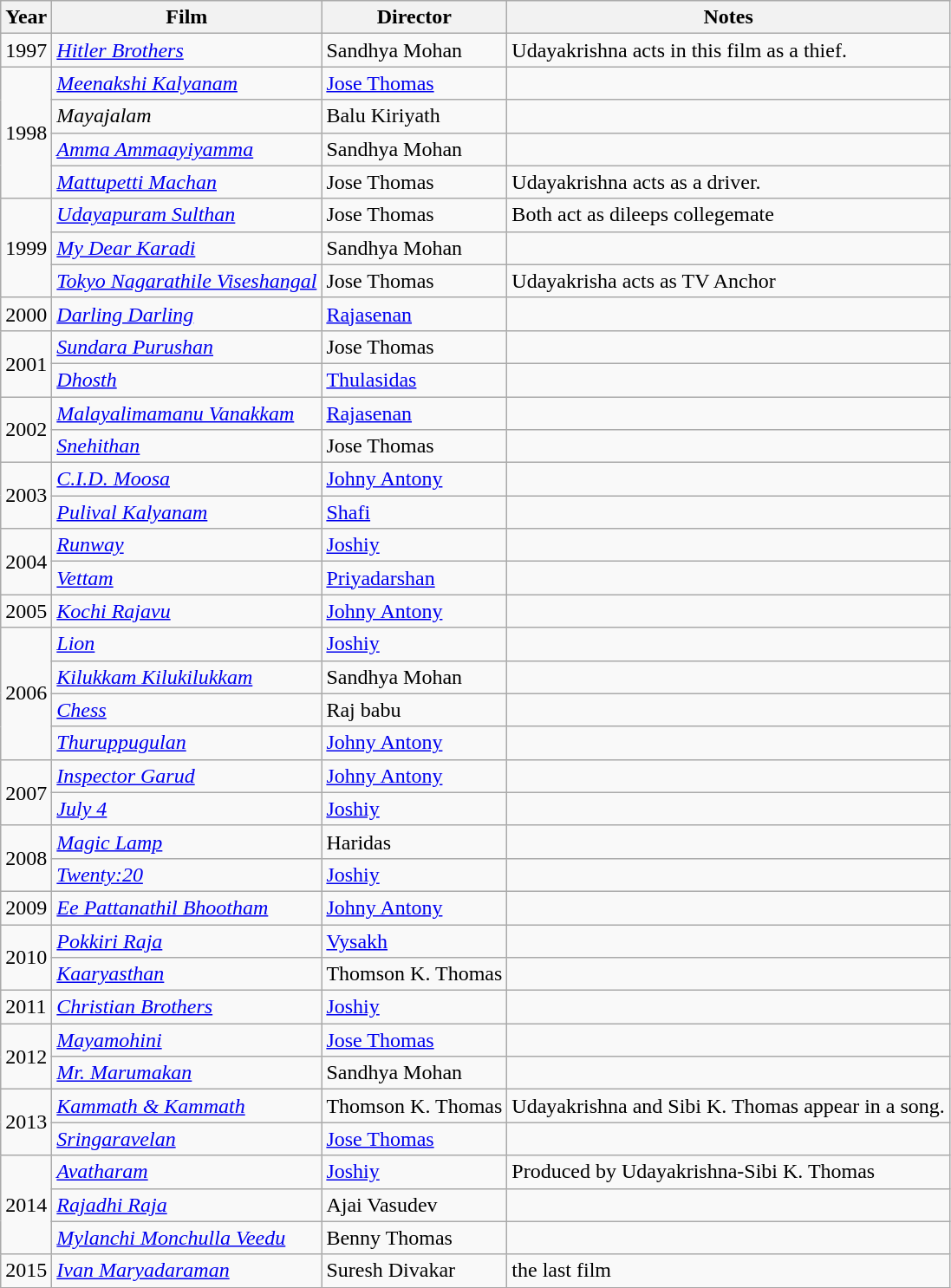<table class="wikitable sortable">
<tr>
<th>Year</th>
<th>Film</th>
<th>Director</th>
<th>Notes</th>
</tr>
<tr>
<td>1997</td>
<td><em><a href='#'>Hitler Brothers</a></em></td>
<td>Sandhya Mohan</td>
<td>Udayakrishna acts in this film as a thief.</td>
</tr>
<tr>
<td rowspan="4">1998</td>
<td><em><a href='#'>Meenakshi Kalyanam</a></em></td>
<td><a href='#'>Jose Thomas</a></td>
<td></td>
</tr>
<tr>
<td><em>Mayajalam</em></td>
<td>Balu Kiriyath</td>
<td></td>
</tr>
<tr>
<td><em><a href='#'>Amma Ammaayiyamma</a></em></td>
<td>Sandhya Mohan</td>
<td></td>
</tr>
<tr>
<td><em><a href='#'>Mattupetti Machan</a></em></td>
<td>Jose Thomas</td>
<td>Udayakrishna acts as a driver.</td>
</tr>
<tr>
<td rowspan="3">1999</td>
<td><em><a href='#'>Udayapuram Sulthan</a></em></td>
<td>Jose Thomas</td>
<td>Both act as dileeps collegemate</td>
</tr>
<tr>
<td><em><a href='#'>My Dear Karadi</a></em></td>
<td>Sandhya Mohan</td>
<td></td>
</tr>
<tr>
<td><em><a href='#'>Tokyo Nagarathile Viseshangal</a></em></td>
<td>Jose Thomas</td>
<td>Udayakrisha acts as TV Anchor</td>
</tr>
<tr>
<td>2000</td>
<td><em><a href='#'>Darling Darling</a></em></td>
<td><a href='#'>Rajasenan</a></td>
<td></td>
</tr>
<tr>
<td rowspan="2">2001</td>
<td><em><a href='#'>Sundara Purushan</a></em></td>
<td>Jose Thomas</td>
<td></td>
</tr>
<tr>
<td><em><a href='#'>Dhosth</a></em></td>
<td><a href='#'>Thulasidas</a></td>
<td></td>
</tr>
<tr>
<td rowspan="2">2002</td>
<td><em><a href='#'>Malayalimamanu Vanakkam</a></em></td>
<td><a href='#'>Rajasenan</a></td>
<td></td>
</tr>
<tr>
<td><em><a href='#'>Snehithan</a></em></td>
<td>Jose Thomas</td>
<td></td>
</tr>
<tr>
<td rowspan="2">2003</td>
<td><em><a href='#'>C.I.D. Moosa</a></em></td>
<td><a href='#'>Johny Antony</a></td>
<td></td>
</tr>
<tr>
<td><em><a href='#'>Pulival Kalyanam</a></em></td>
<td><a href='#'>Shafi</a></td>
<td></td>
</tr>
<tr>
<td rowspan="2">2004</td>
<td><em><a href='#'>Runway</a></em></td>
<td><a href='#'>Joshiy</a></td>
<td></td>
</tr>
<tr>
<td><em><a href='#'>Vettam</a></em></td>
<td><a href='#'>Priyadarshan</a></td>
<td></td>
</tr>
<tr>
<td>2005</td>
<td><em><a href='#'>Kochi Rajavu</a></em></td>
<td><a href='#'>Johny Antony</a></td>
<td></td>
</tr>
<tr>
<td rowspan="4">2006</td>
<td><em><a href='#'>Lion</a></em></td>
<td><a href='#'>Joshiy</a></td>
<td></td>
</tr>
<tr>
<td><em><a href='#'>Kilukkam Kilukilukkam</a></em></td>
<td>Sandhya Mohan</td>
<td></td>
</tr>
<tr>
<td><em><a href='#'>Chess</a></em></td>
<td>Raj babu</td>
<td></td>
</tr>
<tr>
<td><em><a href='#'>Thuruppugulan</a></em></td>
<td><a href='#'>Johny Antony</a></td>
<td></td>
</tr>
<tr>
<td rowspan="2">2007</td>
<td><em><a href='#'>Inspector Garud</a></em></td>
<td><a href='#'>Johny Antony</a></td>
<td></td>
</tr>
<tr>
<td><em><a href='#'>July 4</a></em></td>
<td><a href='#'>Joshiy</a></td>
<td></td>
</tr>
<tr>
<td rowspan="2">2008</td>
<td><em><a href='#'>Magic Lamp</a></em></td>
<td>Haridas</td>
<td></td>
</tr>
<tr>
<td><em><a href='#'>Twenty:20</a></em></td>
<td><a href='#'>Joshiy</a></td>
<td></td>
</tr>
<tr>
<td rowspan="1">2009</td>
<td><em><a href='#'>Ee Pattanathil Bhootham</a></em></td>
<td><a href='#'>Johny Antony</a></td>
<td></td>
</tr>
<tr>
<td rowspan="2">2010</td>
<td><em><a href='#'>Pokkiri Raja</a></em></td>
<td><a href='#'>Vysakh</a></td>
<td></td>
</tr>
<tr>
<td><em><a href='#'>Kaaryasthan</a></em></td>
<td>Thomson K. Thomas</td>
<td></td>
</tr>
<tr>
<td rowspan="1">2011</td>
<td><em><a href='#'>Christian Brothers</a></em></td>
<td><a href='#'>Joshiy</a></td>
<td></td>
</tr>
<tr>
<td rowspan="2">2012</td>
<td><em><a href='#'>Mayamohini</a></em></td>
<td><a href='#'>Jose Thomas</a></td>
<td></td>
</tr>
<tr>
<td><em><a href='#'>Mr. Marumakan</a></em></td>
<td>Sandhya Mohan</td>
<td></td>
</tr>
<tr>
<td rowspan="2">2013</td>
<td><em><a href='#'>Kammath & Kammath</a></em></td>
<td>Thomson K. Thomas</td>
<td>Udayakrishna and Sibi K. Thomas appear in a song.</td>
</tr>
<tr>
<td><em><a href='#'>Sringaravelan</a></em></td>
<td><a href='#'>Jose Thomas</a></td>
<td></td>
</tr>
<tr>
<td rowspan="3">2014</td>
<td><em><a href='#'>Avatharam</a></em></td>
<td><a href='#'>Joshiy</a></td>
<td>Produced by Udayakrishna-Sibi K. Thomas</td>
</tr>
<tr>
<td><em><a href='#'>Rajadhi Raja</a></em></td>
<td>Ajai Vasudev</td>
<td></td>
</tr>
<tr>
<td><em><a href='#'>Mylanchi Monchulla Veedu</a></em></td>
<td>Benny Thomas</td>
<td></td>
</tr>
<tr>
<td>2015</td>
<td><em><a href='#'>Ivan Maryadaraman</a></em></td>
<td>Suresh Divakar</td>
<td>the last film</td>
</tr>
</table>
